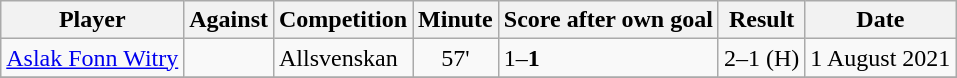<table class="wikitable sortable">
<tr>
<th>Player</th>
<th>Against</th>
<th>Competition</th>
<th>Minute</th>
<th style="text-align:center">Score after own goal</th>
<th style="text-align:center">Result</th>
<th>Date</th>
</tr>
<tr>
<td> <a href='#'>Aslak Fonn Witry</a></td>
<td></td>
<td>Allsvenskan</td>
<td style="text-align:center">57'</td>
<td>1–<strong>1</strong></td>
<td>2–1 (H)</td>
<td>1 August 2021</td>
</tr>
<tr>
</tr>
</table>
